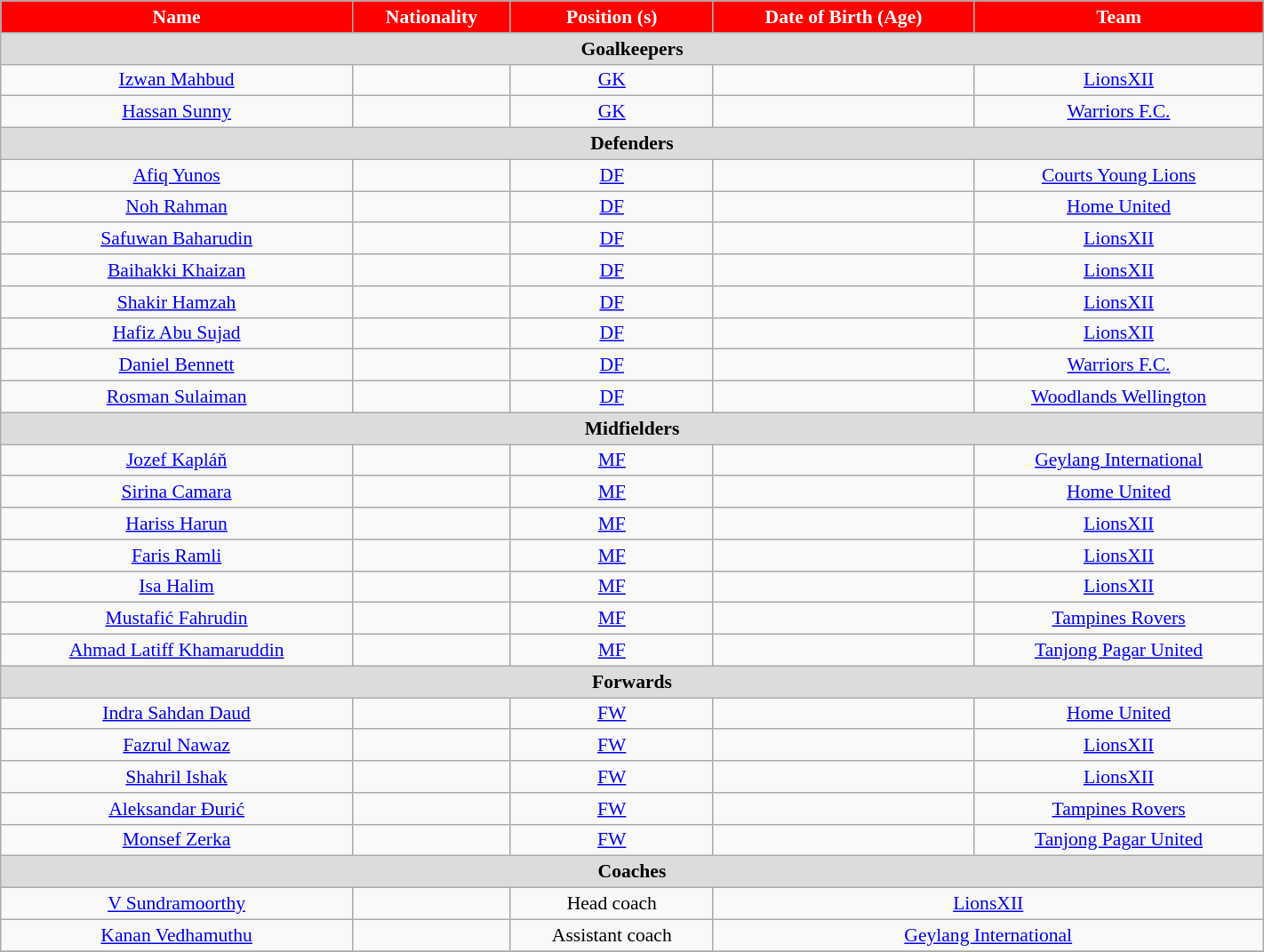<table class="wikitable" style="text-align:center; font-size:90%; width:75%;">
<tr>
<th style="background:#f00; color:white; text-align:center;">Name</th>
<th style="background:#f00; color:white; text-align:center;">Nationality</th>
<th style="background:#f00; color:white; text-align:center;">Position (s)</th>
<th style="background:#f00; color:white; text-align:center;">Date of Birth (Age)</th>
<th style="background:#f00; color:white; text-align:center;">Team</th>
</tr>
<tr>
<th colspan="6" style="background:#dcdcdc; text-align:center;">Goalkeepers</th>
</tr>
<tr>
<td><a href='#'>Izwan Mahbud</a></td>
<td></td>
<td><a href='#'>GK</a></td>
<td></td>
<td> <a href='#'>LionsXII</a></td>
</tr>
<tr>
<td><a href='#'>Hassan Sunny</a></td>
<td></td>
<td><a href='#'>GK</a></td>
<td></td>
<td> <a href='#'>Warriors F.C.</a></td>
</tr>
<tr>
<th colspan="6" style="background:#dcdcdc; text-align:center;">Defenders</th>
</tr>
<tr>
<td><a href='#'>Afiq Yunos</a></td>
<td></td>
<td><a href='#'>DF</a></td>
<td></td>
<td> <a href='#'>Courts Young Lions</a></td>
</tr>
<tr>
<td><a href='#'>Noh Rahman</a></td>
<td></td>
<td><a href='#'>DF</a></td>
<td></td>
<td> <a href='#'>Home United</a></td>
</tr>
<tr>
<td><a href='#'>Safuwan Baharudin</a></td>
<td></td>
<td><a href='#'>DF</a></td>
<td></td>
<td> <a href='#'>LionsXII</a></td>
</tr>
<tr>
<td><a href='#'>Baihakki Khaizan</a></td>
<td></td>
<td><a href='#'>DF</a></td>
<td></td>
<td> <a href='#'>LionsXII</a></td>
</tr>
<tr>
<td><a href='#'>Shakir Hamzah</a></td>
<td></td>
<td><a href='#'>DF</a></td>
<td></td>
<td> <a href='#'>LionsXII</a></td>
</tr>
<tr>
<td><a href='#'>Hafiz Abu Sujad</a></td>
<td></td>
<td><a href='#'>DF</a></td>
<td></td>
<td> <a href='#'>LionsXII</a></td>
</tr>
<tr>
<td><a href='#'>Daniel Bennett</a></td>
<td></td>
<td><a href='#'>DF</a></td>
<td></td>
<td> <a href='#'>Warriors F.C.</a></td>
</tr>
<tr>
<td><a href='#'>Rosman Sulaiman</a></td>
<td></td>
<td><a href='#'>DF</a></td>
<td></td>
<td> <a href='#'>Woodlands Wellington</a></td>
</tr>
<tr>
<th colspan="6" style="background:#dcdcdc; text-align:center;">Midfielders</th>
</tr>
<tr>
<td><a href='#'>Jozef Kapláň</a></td>
<td></td>
<td><a href='#'>MF</a></td>
<td></td>
<td> <a href='#'>Geylang International</a></td>
</tr>
<tr>
<td><a href='#'>Sirina Camara</a></td>
<td></td>
<td><a href='#'>MF</a></td>
<td></td>
<td> <a href='#'>Home United</a></td>
</tr>
<tr>
<td><a href='#'>Hariss Harun</a></td>
<td></td>
<td><a href='#'>MF</a></td>
<td></td>
<td> <a href='#'>LionsXII</a></td>
</tr>
<tr>
<td><a href='#'>Faris Ramli</a></td>
<td></td>
<td><a href='#'>MF</a></td>
<td></td>
<td> <a href='#'>LionsXII</a></td>
</tr>
<tr>
<td><a href='#'>Isa Halim</a></td>
<td></td>
<td><a href='#'>MF</a></td>
<td></td>
<td> <a href='#'>LionsXII</a></td>
</tr>
<tr>
<td><a href='#'>Mustafić Fahrudin</a></td>
<td></td>
<td><a href='#'>MF</a></td>
<td></td>
<td> <a href='#'>Tampines Rovers</a></td>
</tr>
<tr>
<td><a href='#'>Ahmad Latiff Khamaruddin</a></td>
<td></td>
<td><a href='#'>MF</a></td>
<td></td>
<td> <a href='#'>Tanjong Pagar United</a></td>
</tr>
<tr>
<th colspan="6" style="background:#dcdcdc; text-align:center;">Forwards</th>
</tr>
<tr>
<td><a href='#'>Indra Sahdan Daud</a></td>
<td></td>
<td><a href='#'>FW</a></td>
<td></td>
<td> <a href='#'>Home United</a></td>
</tr>
<tr>
<td><a href='#'>Fazrul Nawaz</a></td>
<td></td>
<td><a href='#'>FW</a></td>
<td></td>
<td> <a href='#'>LionsXII</a></td>
</tr>
<tr>
<td><a href='#'>Shahril Ishak</a></td>
<td></td>
<td><a href='#'>FW</a></td>
<td></td>
<td> <a href='#'>LionsXII</a></td>
</tr>
<tr>
<td><a href='#'>Aleksandar Đurić</a></td>
<td></td>
<td><a href='#'>FW</a></td>
<td></td>
<td> <a href='#'>Tampines Rovers</a></td>
</tr>
<tr>
<td><a href='#'>Monsef Zerka</a></td>
<td></td>
<td><a href='#'>FW</a></td>
<td></td>
<td> <a href='#'>Tanjong Pagar United</a></td>
</tr>
<tr>
<th colspan="6" style="background:#dcdcdc; text-align:center;">Coaches</th>
</tr>
<tr>
<td><a href='#'>V Sundramoorthy</a></td>
<td></td>
<td>Head coach</td>
<td colspan="2"> <a href='#'>LionsXII</a></td>
</tr>
<tr>
<td><a href='#'>Kanan Vedhamuthu</a></td>
<td></td>
<td>Assistant coach</td>
<td colspan="2"> <a href='#'>Geylang International</a></td>
</tr>
<tr>
</tr>
</table>
